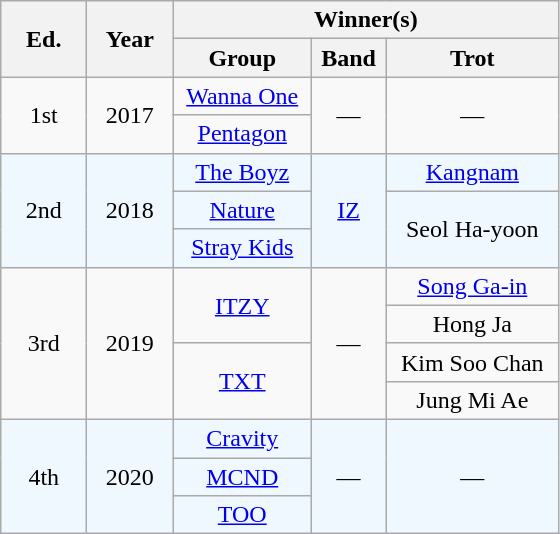<table class="wikitable" style="text-align:center">
<tr>
<th width="50" rowspan="2">Ed.</th>
<th width="50" rowspan="2">Year</th>
<th colspan="3" width="250">Winner(s)</th>
</tr>
<tr>
<th>Group</th>
<th>Band</th>
<th>Trot</th>
</tr>
<tr>
<td rowspan="2">1st</td>
<td rowspan="2">2017</td>
<td><a href='#'>Wanna One</a></td>
<td rowspan="2">—</td>
<td rowspan="2">—</td>
</tr>
<tr>
<td><a href='#'>Pentagon</a></td>
</tr>
<tr style="background:#f0f8ff;">
<td rowspan="3">2nd</td>
<td rowspan="3">2018</td>
<td><a href='#'>The Boyz</a></td>
<td rowspan="3"><a href='#'>IZ</a></td>
<td><a href='#'>Kangnam</a></td>
</tr>
<tr style="background:#f0f8ff;">
<td><a href='#'>Nature</a></td>
<td rowspan="2">Seol Ha-yoon</td>
</tr>
<tr style="background:#f0f8ff;">
<td><a href='#'>Stray Kids</a></td>
</tr>
<tr>
<td rowspan="4">3rd</td>
<td rowspan="4">2019</td>
<td rowspan="2"><a href='#'>ITZY</a></td>
<td rowspan="4">—</td>
<td><a href='#'>Song Ga-in</a></td>
</tr>
<tr>
<td>Hong Ja</td>
</tr>
<tr>
<td rowspan="2"><a href='#'>TXT</a></td>
<td>Kim Soo Chan</td>
</tr>
<tr>
<td>Jung Mi Ae</td>
</tr>
<tr style="background:#f0f8ff;">
<td rowspan="3">4th</td>
<td rowspan="3">2020</td>
<td><a href='#'>Cravity</a></td>
<td rowspan="3">—</td>
<td rowspan="3">—</td>
</tr>
<tr style="background:#f0f8ff;">
<td><a href='#'>MCND</a></td>
</tr>
<tr style="background:#f0f8ff;">
<td><a href='#'>TOO</a></td>
</tr>
</table>
